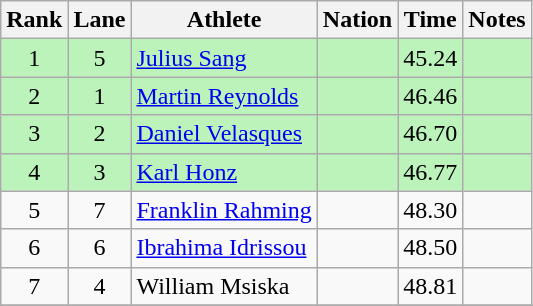<table class="wikitable sortable" style="text-align:center">
<tr>
<th>Rank</th>
<th>Lane</th>
<th>Athlete</th>
<th>Nation</th>
<th>Time</th>
<th>Notes</th>
</tr>
<tr bgcolor=bbf3bb>
<td>1</td>
<td>5</td>
<td align=left><a href='#'>Julius Sang</a></td>
<td align=left></td>
<td>45.24</td>
<td></td>
</tr>
<tr bgcolor=bbf3bb>
<td>2</td>
<td>1</td>
<td align=left><a href='#'>Martin Reynolds</a></td>
<td align=left></td>
<td>46.46</td>
<td></td>
</tr>
<tr bgcolor=bbf3bb>
<td>3</td>
<td>2</td>
<td align=left><a href='#'>Daniel Velasques</a></td>
<td align=left></td>
<td>46.70</td>
<td></td>
</tr>
<tr bgcolor=bbf3bb>
<td>4</td>
<td>3</td>
<td align=left><a href='#'>Karl Honz</a></td>
<td align=left></td>
<td>46.77</td>
<td></td>
</tr>
<tr>
<td>5</td>
<td>7</td>
<td align=left><a href='#'>Franklin Rahming</a></td>
<td align=left></td>
<td>48.30</td>
<td></td>
</tr>
<tr>
<td>6</td>
<td>6</td>
<td align=left><a href='#'>Ibrahima Idrissou</a></td>
<td align=left></td>
<td>48.50</td>
<td></td>
</tr>
<tr>
<td>7</td>
<td>4</td>
<td align=left>William Msiska</td>
<td align=left></td>
<td>48.81</td>
<td></td>
</tr>
<tr>
</tr>
</table>
